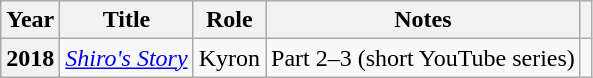<table class="wikitable sortable plainrowheaders">
<tr>
<th scope="col">Year</th>
<th scope="col">Title</th>
<th scope="col">Role</th>
<th scope="col" class="unsortable">Notes</th>
<th scope="col" class="unsortable"></th>
</tr>
<tr>
<th scope="row">2018</th>
<td><em><a href='#'>Shiro's Story</a></em></td>
<td>Kyron</td>
<td>Part 2–3 (short YouTube series)</td>
<td></td>
</tr>
</table>
